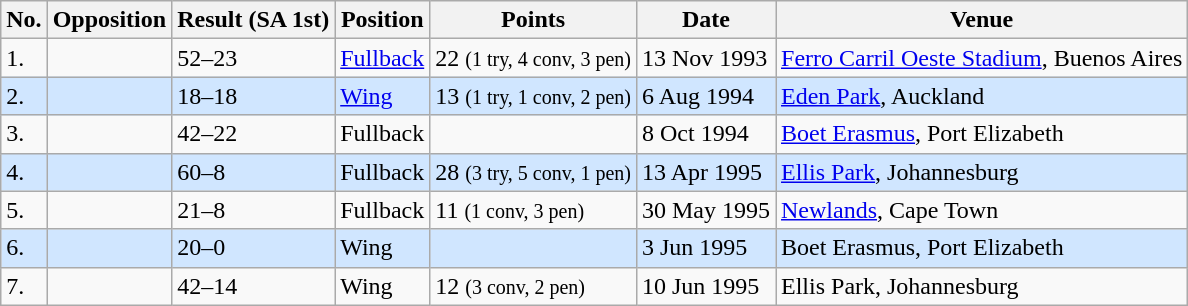<table class="wikitable sortable">
<tr>
<th>No.</th>
<th>Opposition</th>
<th>Result (SA 1st)</th>
<th>Position</th>
<th>Points</th>
<th>Date</th>
<th>Venue</th>
</tr>
<tr>
<td>1.</td>
<td></td>
<td>52–23</td>
<td><a href='#'>Fullback</a></td>
<td>22 <small>(1 try, 4 conv, 3 pen)</small></td>
<td>13 Nov 1993</td>
<td><a href='#'>Ferro Carril Oeste Stadium</a>, Buenos Aires</td>
</tr>
<tr style="background: #D0E6FF;">
<td>2.</td>
<td></td>
<td>18–18</td>
<td><a href='#'>Wing</a></td>
<td>13 <small>(1 try, 1 conv, 2 pen)</small></td>
<td>6 Aug 1994</td>
<td><a href='#'>Eden Park</a>, Auckland</td>
</tr>
<tr>
<td>3.</td>
<td></td>
<td>42–22</td>
<td>Fullback</td>
<td></td>
<td>8 Oct 1994</td>
<td><a href='#'>Boet Erasmus</a>, Port Elizabeth</td>
</tr>
<tr style="background: #D0E6FF;">
<td>4.</td>
<td></td>
<td>60–8</td>
<td>Fullback</td>
<td>28 <small>(3 try, 5 conv, 1 pen)</small></td>
<td>13 Apr 1995</td>
<td><a href='#'>Ellis Park</a>, Johannesburg</td>
</tr>
<tr>
<td>5.</td>
<td></td>
<td>21–8</td>
<td>Fullback</td>
<td>11 <small>(1 conv, 3 pen)</small></td>
<td>30 May 1995</td>
<td><a href='#'>Newlands</a>, Cape Town</td>
</tr>
<tr style="background: #D0E6FF;">
<td>6.</td>
<td></td>
<td>20–0</td>
<td>Wing</td>
<td></td>
<td>3 Jun 1995</td>
<td>Boet Erasmus, Port Elizabeth</td>
</tr>
<tr>
<td>7.</td>
<td></td>
<td>42–14</td>
<td>Wing</td>
<td>12 <small>(3 conv, 2 pen)</small></td>
<td>10 Jun 1995</td>
<td>Ellis Park, Johannesburg</td>
</tr>
</table>
